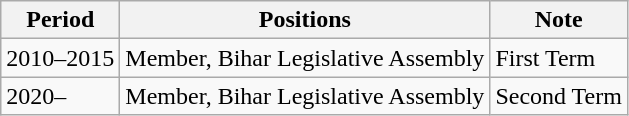<table class="wikitable">
<tr>
<th>Period</th>
<th>Positions</th>
<th>Note</th>
</tr>
<tr>
<td>2010–2015</td>
<td>Member, Bihar Legislative Assembly</td>
<td>First Term</td>
</tr>
<tr>
<td>2020–</td>
<td>Member, Bihar Legislative Assembly</td>
<td>Second Term</td>
</tr>
</table>
